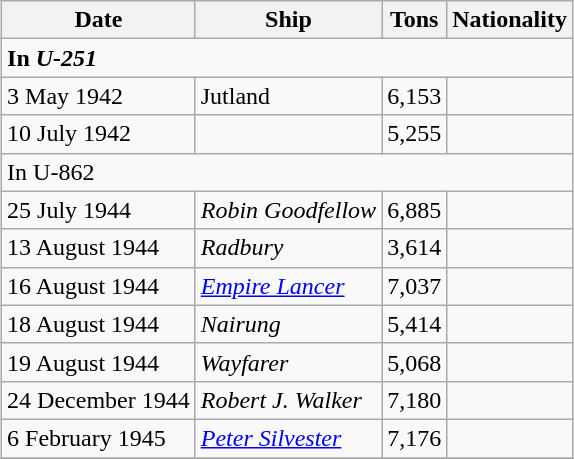<table class="wikitable" style="margin:1em auto;">
<tr>
<th>Date</th>
<th>Ship</th>
<th>Tons</th>
<th>Nationality</th>
</tr>
<tr>
<td colspan=4><strong>In <em>U-251<strong><em></td>
</tr>
<tr>
<td>3 May 1942</td>
<td></em>Jutland<em></td>
<td>6,153</td>
<td></td>
</tr>
<tr>
<td>10 July 1942</td>
<td></td>
<td>5,255</td>
<td></td>
</tr>
<tr>
<td colspan=4></strong>In </em>U-862</em></strong></td>
</tr>
<tr>
<td>25 July 1944</td>
<td><em>Robin Goodfellow</em></td>
<td>6,885</td>
<td></td>
</tr>
<tr>
<td>13 August 1944</td>
<td><em>Radbury</em></td>
<td>3,614</td>
<td></td>
</tr>
<tr>
<td>16 August 1944</td>
<td><em><a href='#'>Empire Lancer</a></em></td>
<td>7,037</td>
<td></td>
</tr>
<tr>
<td>18 August 1944</td>
<td><em>Nairung</em></td>
<td>5,414</td>
<td></td>
</tr>
<tr>
<td>19 August 1944</td>
<td><em>Wayfarer</em></td>
<td>5,068</td>
<td></td>
</tr>
<tr>
<td>24 December 1944</td>
<td><em>Robert J. Walker</em></td>
<td>7,180</td>
<td></td>
</tr>
<tr>
<td>6 February 1945</td>
<td><em><a href='#'>Peter Silvester</a></em></td>
<td>7,176</td>
<td></td>
</tr>
<tr>
</tr>
</table>
